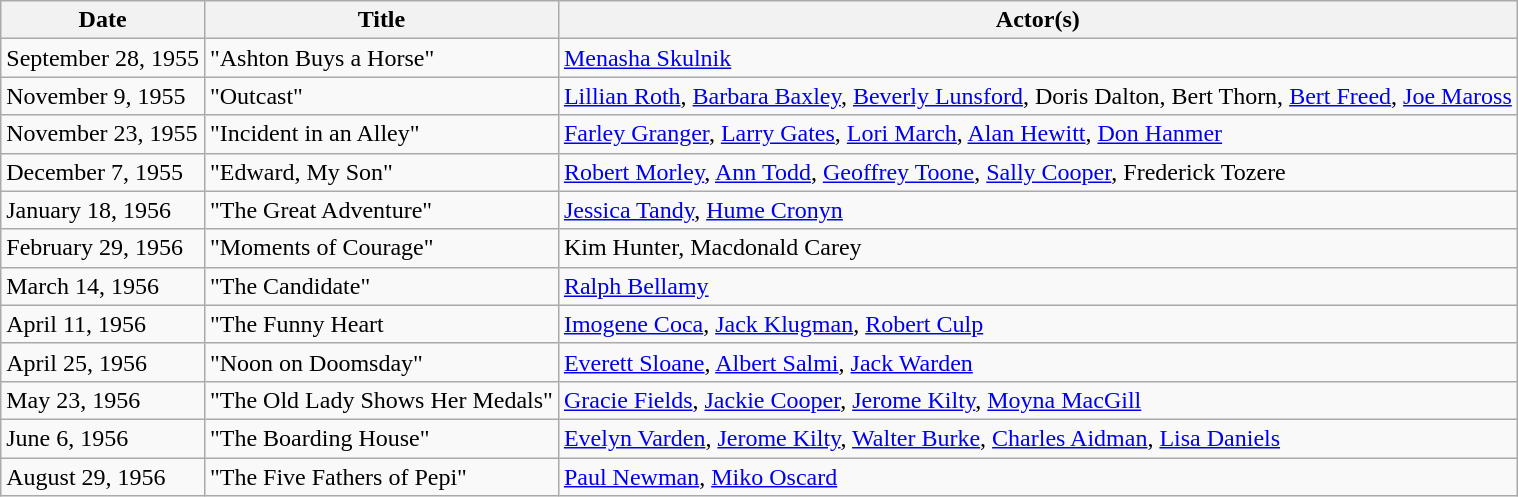<table class="wikitable">
<tr>
<th>Date</th>
<th>Title</th>
<th>Actor(s)</th>
</tr>
<tr>
<td>September 28, 1955</td>
<td>"Ashton Buys a Horse"</td>
<td><a href='#'>Menasha Skulnik</a></td>
</tr>
<tr>
<td>November 9, 1955</td>
<td>"Outcast"</td>
<td><a href='#'>Lillian Roth</a>, <a href='#'>Barbara Baxley</a>, <a href='#'>Beverly Lunsford</a>, Doris Dalton, Bert Thorn, <a href='#'>Bert Freed</a>, <a href='#'>Joe Maross</a></td>
</tr>
<tr>
<td>November 23, 1955</td>
<td>"Incident in an Alley"</td>
<td><a href='#'>Farley Granger</a>, <a href='#'>Larry Gates</a>, <a href='#'>Lori March</a>, <a href='#'>Alan Hewitt</a>, <a href='#'>Don Hanmer</a></td>
</tr>
<tr>
<td>December 7, 1955</td>
<td>"Edward, My Son"</td>
<td><a href='#'>Robert Morley</a>, <a href='#'>Ann Todd</a>, <a href='#'>Geoffrey Toone</a>, <a href='#'>Sally Cooper</a>, Frederick Tozere</td>
</tr>
<tr>
<td>January 18, 1956</td>
<td>"The Great Adventure"</td>
<td><a href='#'>Jessica Tandy</a>, <a href='#'>Hume Cronyn</a></td>
</tr>
<tr>
<td>February 29, 1956</td>
<td>"Moments of Courage"</td>
<td>Kim Hunter, Macdonald Carey</td>
</tr>
<tr>
<td>March 14, 1956</td>
<td>"The Candidate"</td>
<td><a href='#'>Ralph Bellamy</a></td>
</tr>
<tr>
<td>April 11, 1956</td>
<td>"The Funny Heart</td>
<td><a href='#'>Imogene Coca</a>, <a href='#'>Jack Klugman</a>, <a href='#'>Robert Culp</a></td>
</tr>
<tr>
<td>April 25, 1956</td>
<td>"Noon on Doomsday"</td>
<td><a href='#'>Everett Sloane</a>, <a href='#'>Albert Salmi</a>, <a href='#'>Jack Warden</a></td>
</tr>
<tr>
<td>May 23, 1956</td>
<td>"The Old Lady Shows Her Medals"</td>
<td><a href='#'>Gracie Fields</a>, <a href='#'>Jackie Cooper</a>, <a href='#'>Jerome Kilty</a>, <a href='#'>Moyna MacGill</a></td>
</tr>
<tr>
<td>June 6, 1956</td>
<td>"The Boarding House"</td>
<td><a href='#'>Evelyn Varden</a>, <a href='#'>Jerome Kilty</a>, <a href='#'>Walter Burke</a>, <a href='#'>Charles Aidman</a>, <a href='#'>Lisa Daniels</a></td>
</tr>
<tr>
<td>August 29, 1956</td>
<td>"The Five Fathers of Pepi"</td>
<td><a href='#'>Paul Newman</a>, <a href='#'>Miko Oscard</a></td>
</tr>
</table>
